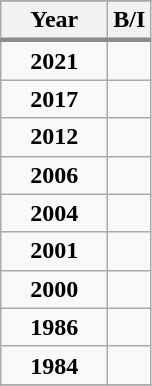<table class="wikitable">
<tr style="width:46em;">
</tr>
<tr style="border-bottom:solid 3px #8c8c8c;" style="width:4em;"　>
<th align="center">Year</th>
<th align="center">B/I</th>
</tr>
<tr>
<td style="width:4em;" align="center"><strong>2021</strong></td>
<td><br></td>
</tr>
<tr>
<td style="width:4em;" align="center"><strong>2017</strong></td>
<td><br></td>
</tr>
<tr>
<td style="width:4em;" align="center"><strong>2012</strong></td>
<td><br></td>
</tr>
<tr>
<td style="width:4em;" align="center"><strong>2006</strong></td>
<td><br></td>
</tr>
<tr>
<td style="width:4em;" align="center"><strong>2004</strong></td>
<td><br></td>
</tr>
<tr>
<td style="width:4em;" align="center"><strong>2001</strong></td>
<td><br></td>
</tr>
<tr>
<td style="width:4em;" align="center"><strong>2000</strong></td>
<td><br></td>
</tr>
<tr>
<td style="width:4em;" align="center"><strong>1986</strong></td>
<td><br></td>
</tr>
<tr>
<td style="width:4em;" align="center"><strong>1984</strong></td>
<td><br></td>
</tr>
<tr>
</tr>
</table>
